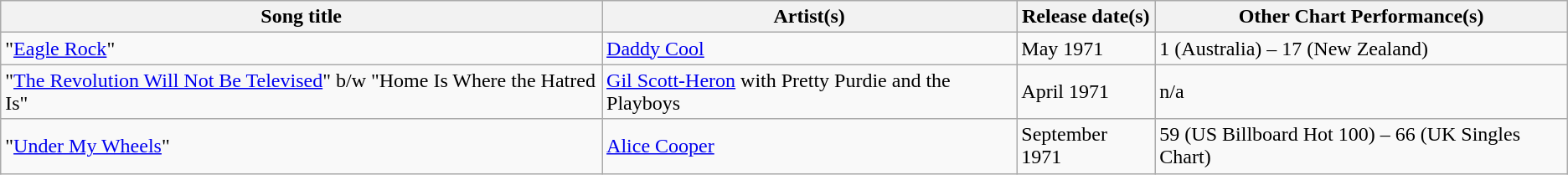<table class="wikitable sortable">
<tr>
<th>Song title</th>
<th>Artist(s)</th>
<th>Release date(s)</th>
<th>Other Chart Performance(s)</th>
</tr>
<tr>
<td>"<a href='#'>Eagle Rock</a>"</td>
<td><a href='#'>Daddy Cool</a></td>
<td>May 1971</td>
<td>1 (Australia) – 17 (New Zealand)</td>
</tr>
<tr>
<td>"<a href='#'>The Revolution Will Not Be Televised</a>" b/w "Home Is Where the Hatred Is"</td>
<td><a href='#'>Gil Scott-Heron</a> with Pretty Purdie and the Playboys</td>
<td>April 1971</td>
<td>n/a</td>
</tr>
<tr>
<td>"<a href='#'>Under My Wheels</a>"</td>
<td><a href='#'>Alice Cooper</a></td>
<td>September 1971</td>
<td>59 (US Billboard Hot 100) – 66 (UK Singles Chart)</td>
</tr>
</table>
